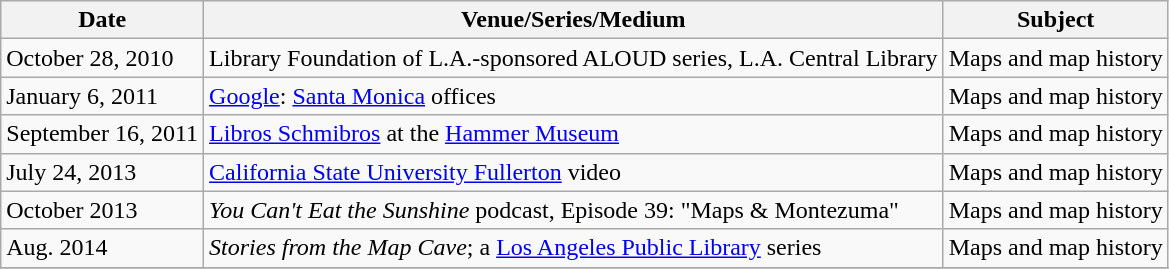<table class="wikitable sortable">
<tr>
<th>Date</th>
<th>Venue/Series/Medium</th>
<th>Subject</th>
</tr>
<tr>
<td>October 28, 2010</td>
<td>Library Foundation of L.A.-sponsored ALOUD series, L.A. Central Library</td>
<td>Maps and map history</td>
</tr>
<tr>
<td>January 6, 2011</td>
<td><a href='#'>Google</a>: <a href='#'>Santa Monica</a> offices</td>
<td>Maps and map history</td>
</tr>
<tr>
<td>September 16, 2011</td>
<td><a href='#'>Libros Schmibros</a> at the <a href='#'>Hammer Museum</a></td>
<td>Maps and map history</td>
</tr>
<tr>
<td>July 24, 2013</td>
<td><a href='#'>California State University Fullerton</a> video</td>
<td>Maps and map history</td>
</tr>
<tr>
<td>October 2013</td>
<td><em>You Can't Eat the Sunshine</em> podcast, Episode 39: "Maps & Montezuma"</td>
<td>Maps and map history</td>
</tr>
<tr>
<td>Aug. 2014</td>
<td><em>Stories from the Map Cave</em>; a <a href='#'>Los Angeles Public Library</a> series</td>
<td>Maps and map history</td>
</tr>
<tr>
</tr>
</table>
